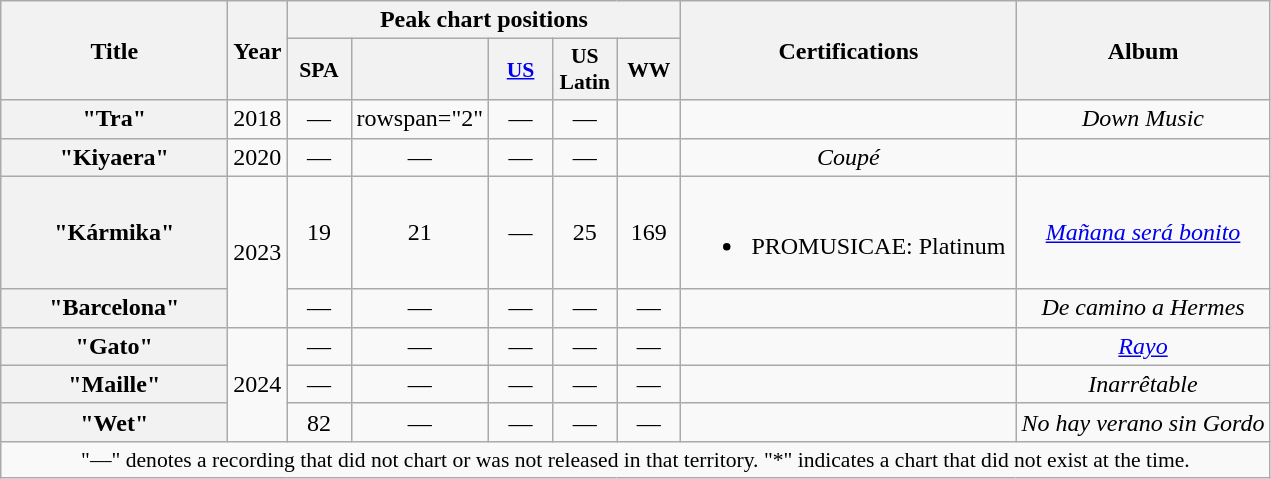<table class="wikitable plainrowheaders" style="text-align:center">
<tr>
<th scope="col" rowspan="2" style="width:9em">Title</th>
<th scope="col" rowspan="2">Year</th>
<th scope="col" colspan="5">Peak chart positions</th>
<th scope="col" rowspan="2" style="width:13.5em">Certifications</th>
<th scope="col" rowspan="2">Album</th>
</tr>
<tr>
<th scope="col" style="width:2.5em;font-size:90%">SPA<br></th>
<th scope="col" style="width:2.5em;font-size:90%"><a href='#'></a><br></th>
<th scope="col" style="width:2.5em;font-size:90%"><a href='#'>US</a></th>
<th scope="col" style="width:2.5em;font-size:90%">US<br>Latin<br></th>
<th scope="col" style="width:2.5em;font-size:90%">WW<br></th>
</tr>
<tr>
<th scope="row">"Tra"<br></th>
<td>2018</td>
<td>—</td>
<td>rowspan="2" </td>
<td>—</td>
<td>—</td>
<td></td>
<td></td>
<td><em>Down Music</em></td>
</tr>
<tr>
<th scope="row">"Kiyaera"<br></th>
<td>2020</td>
<td>—</td>
<td>—</td>
<td>—</td>
<td>—</td>
<td></td>
<td><em>Coupé</em></td>
</tr>
<tr>
<th scope="row">"Kármika"<br></th>
<td rowspan="2">2023</td>
<td>19</td>
<td>21</td>
<td>—</td>
<td>25</td>
<td>169</td>
<td><br><ul><li>PROMUSICAE: Platinum</li></ul></td>
<td><em><a href='#'>Mañana será bonito</a></em></td>
</tr>
<tr>
<th scope="row">"Barcelona"<br></th>
<td>—</td>
<td>—</td>
<td>—</td>
<td>—</td>
<td>—</td>
<td></td>
<td><em>De camino a Hermes</em></td>
</tr>
<tr>
<th scope="row">"Gato"<br></th>
<td rowspan="3">2024</td>
<td>—</td>
<td>—</td>
<td>—</td>
<td>—</td>
<td>—</td>
<td></td>
<td><em><a href='#'>Rayo</a></em></td>
</tr>
<tr>
<th scope="row">"Maille"<br></th>
<td>—</td>
<td>—</td>
<td>—</td>
<td>—</td>
<td>—</td>
<td></td>
<td><em>Inarrêtable</em></td>
</tr>
<tr>
<th scope="row">"Wet"<br></th>
<td>82</td>
<td>—</td>
<td>—</td>
<td>—</td>
<td>—</td>
<td></td>
<td><em>No hay verano sin Gordo</em></td>
</tr>
<tr>
<td colspan="9" style="font-size:90%">"—" denotes a recording that did not chart or was not released in that territory. "*" indicates a chart that did not exist at the time.</td>
</tr>
</table>
